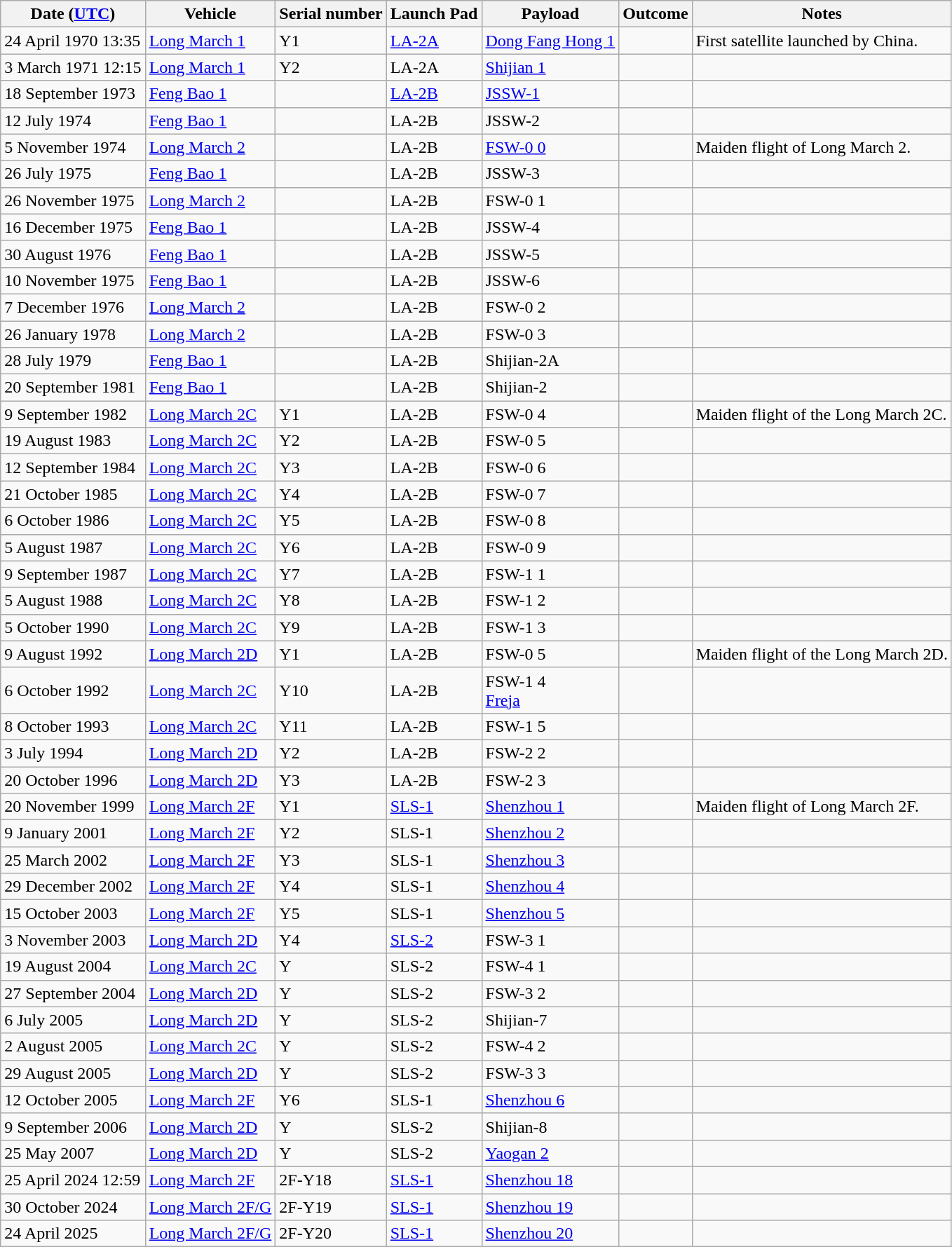<table class=wikitable>
<tr>
<th>Date (<a href='#'>UTC</a>)</th>
<th>Vehicle</th>
<th>Serial number</th>
<th>Launch Pad</th>
<th>Payload</th>
<th>Outcome</th>
<th>Notes</th>
</tr>
<tr>
<td>24 April 1970 13:35</td>
<td><a href='#'>Long March 1</a></td>
<td>Y1</td>
<td><a href='#'>LA-2A</a></td>
<td><a href='#'>Dong Fang Hong 1</a></td>
<td></td>
<td>First satellite launched by China.</td>
</tr>
<tr>
<td>3 March 1971 12:15</td>
<td><a href='#'>Long March 1</a></td>
<td>Y2</td>
<td>LA-2A</td>
<td><a href='#'>Shijian 1</a></td>
<td></td>
<td></td>
</tr>
<tr>
<td>18 September 1973</td>
<td><a href='#'>Feng Bao 1</a></td>
<td></td>
<td><a href='#'>LA-2B</a></td>
<td><a href='#'>JSSW-1</a></td>
<td></td>
<td></td>
</tr>
<tr>
<td>12 July 1974</td>
<td><a href='#'>Feng Bao 1</a></td>
<td></td>
<td>LA-2B</td>
<td>JSSW-2</td>
<td></td>
<td></td>
</tr>
<tr>
<td>5 November 1974</td>
<td><a href='#'>Long March 2</a></td>
<td></td>
<td>LA-2B</td>
<td><a href='#'>FSW-0 0</a></td>
<td></td>
<td>Maiden flight of Long March 2.</td>
</tr>
<tr>
<td>26 July 1975</td>
<td><a href='#'>Feng Bao 1</a></td>
<td></td>
<td>LA-2B</td>
<td>JSSW-3</td>
<td></td>
<td></td>
</tr>
<tr>
<td>26 November 1975</td>
<td><a href='#'>Long March 2</a></td>
<td></td>
<td>LA-2B</td>
<td>FSW-0 1</td>
<td></td>
<td></td>
</tr>
<tr>
<td>16 December 1975</td>
<td><a href='#'>Feng Bao 1</a></td>
<td></td>
<td>LA-2B</td>
<td>JSSW-4</td>
<td></td>
<td></td>
</tr>
<tr>
<td>30 August 1976</td>
<td><a href='#'>Feng Bao 1</a></td>
<td></td>
<td>LA-2B</td>
<td>JSSW-5</td>
<td></td>
<td></td>
</tr>
<tr>
<td>10 November 1975</td>
<td><a href='#'>Feng Bao 1</a></td>
<td></td>
<td>LA-2B</td>
<td>JSSW-6</td>
<td></td>
<td></td>
</tr>
<tr>
<td>7 December 1976</td>
<td><a href='#'>Long March 2</a></td>
<td></td>
<td>LA-2B</td>
<td>FSW-0 2</td>
<td></td>
<td></td>
</tr>
<tr>
<td>26 January 1978</td>
<td><a href='#'>Long March 2</a></td>
<td></td>
<td>LA-2B</td>
<td>FSW-0 3</td>
<td></td>
<td></td>
</tr>
<tr>
<td>28 July 1979</td>
<td><a href='#'>Feng Bao 1</a></td>
<td></td>
<td>LA-2B</td>
<td>Shijian-2A</td>
<td></td>
<td></td>
</tr>
<tr>
<td>20 September 1981</td>
<td><a href='#'>Feng Bao 1</a></td>
<td></td>
<td>LA-2B</td>
<td>Shijian-2</td>
<td></td>
<td></td>
</tr>
<tr>
<td>9 September 1982</td>
<td><a href='#'>Long March 2C</a></td>
<td>Y1</td>
<td>LA-2B</td>
<td>FSW-0 4</td>
<td></td>
<td>Maiden flight of the Long March 2C.</td>
</tr>
<tr>
<td>19 August 1983</td>
<td><a href='#'>Long March 2C</a></td>
<td>Y2</td>
<td>LA-2B</td>
<td>FSW-0 5</td>
<td></td>
<td></td>
</tr>
<tr>
<td>12 September 1984</td>
<td><a href='#'>Long March 2C</a></td>
<td>Y3</td>
<td>LA-2B</td>
<td>FSW-0 6</td>
<td></td>
<td></td>
</tr>
<tr>
<td>21 October 1985</td>
<td><a href='#'>Long March 2C</a></td>
<td>Y4</td>
<td>LA-2B</td>
<td>FSW-0 7</td>
<td></td>
<td></td>
</tr>
<tr>
<td>6 October 1986</td>
<td><a href='#'>Long March 2C</a></td>
<td>Y5</td>
<td>LA-2B</td>
<td>FSW-0 8</td>
<td></td>
<td></td>
</tr>
<tr>
<td>5 August 1987</td>
<td><a href='#'>Long March 2C</a></td>
<td>Y6</td>
<td>LA-2B</td>
<td>FSW-0 9</td>
<td></td>
<td></td>
</tr>
<tr>
<td>9 September 1987</td>
<td><a href='#'>Long March 2C</a></td>
<td>Y7</td>
<td>LA-2B</td>
<td>FSW-1 1</td>
<td></td>
<td></td>
</tr>
<tr>
<td>5 August 1988</td>
<td><a href='#'>Long March 2C</a></td>
<td>Y8</td>
<td>LA-2B</td>
<td>FSW-1 2</td>
<td></td>
<td></td>
</tr>
<tr>
<td>5 October 1990</td>
<td><a href='#'>Long March 2C</a></td>
<td>Y9</td>
<td>LA-2B</td>
<td>FSW-1 3</td>
<td></td>
<td></td>
</tr>
<tr>
<td>9 August 1992</td>
<td><a href='#'>Long March 2D</a></td>
<td>Y1</td>
<td>LA-2B</td>
<td>FSW-0 5</td>
<td></td>
<td>Maiden flight of the Long March 2D.</td>
</tr>
<tr>
<td>6 October 1992</td>
<td><a href='#'>Long March 2C</a></td>
<td>Y10</td>
<td>LA-2B</td>
<td>FSW-1 4<br> <a href='#'>Freja</a></td>
<td></td>
<td></td>
</tr>
<tr>
<td>8 October 1993</td>
<td><a href='#'>Long March 2C</a></td>
<td>Y11</td>
<td>LA-2B</td>
<td>FSW-1 5</td>
<td></td>
<td></td>
</tr>
<tr>
<td>3 July 1994</td>
<td><a href='#'>Long March 2D</a></td>
<td>Y2</td>
<td>LA-2B</td>
<td>FSW-2 2</td>
<td></td>
<td></td>
</tr>
<tr>
<td>20 October 1996</td>
<td><a href='#'>Long March 2D</a></td>
<td>Y3</td>
<td>LA-2B</td>
<td>FSW-2 3</td>
<td></td>
<td></td>
</tr>
<tr>
<td>20 November 1999</td>
<td><a href='#'>Long March 2F</a></td>
<td>Y1</td>
<td><a href='#'>SLS-1</a></td>
<td><a href='#'>Shenzhou 1</a></td>
<td></td>
<td>Maiden flight of Long March 2F.</td>
</tr>
<tr>
<td>9 January 2001</td>
<td><a href='#'>Long March 2F</a></td>
<td>Y2</td>
<td>SLS-1</td>
<td><a href='#'>Shenzhou 2</a></td>
<td></td>
<td></td>
</tr>
<tr>
<td>25 March 2002</td>
<td><a href='#'>Long March 2F</a></td>
<td>Y3</td>
<td>SLS-1</td>
<td><a href='#'>Shenzhou 3</a></td>
<td></td>
<td></td>
</tr>
<tr>
<td>29 December 2002</td>
<td><a href='#'>Long March 2F</a></td>
<td>Y4</td>
<td>SLS-1</td>
<td><a href='#'>Shenzhou 4</a></td>
<td></td>
<td></td>
</tr>
<tr>
<td>15 October 2003</td>
<td><a href='#'>Long March 2F</a></td>
<td>Y5</td>
<td>SLS-1</td>
<td><a href='#'>Shenzhou 5</a></td>
<td></td>
<td></td>
</tr>
<tr>
<td>3 November 2003</td>
<td><a href='#'>Long March 2D</a></td>
<td>Y4</td>
<td><a href='#'>SLS-2</a></td>
<td>FSW-3 1</td>
<td></td>
<td></td>
</tr>
<tr>
<td>19 August 2004</td>
<td><a href='#'>Long March 2C</a></td>
<td>Y</td>
<td>SLS-2</td>
<td>FSW-4 1</td>
<td></td>
<td></td>
</tr>
<tr>
<td>27 September 2004</td>
<td><a href='#'>Long March 2D</a></td>
<td>Y</td>
<td>SLS-2</td>
<td>FSW-3 2</td>
<td></td>
<td></td>
</tr>
<tr>
<td>6 July 2005</td>
<td><a href='#'>Long March 2D</a></td>
<td>Y</td>
<td>SLS-2</td>
<td>Shijian-7</td>
<td></td>
<td></td>
</tr>
<tr>
<td>2 August 2005</td>
<td><a href='#'>Long March 2C</a></td>
<td>Y</td>
<td>SLS-2</td>
<td>FSW-4 2</td>
<td></td>
<td></td>
</tr>
<tr>
<td>29 August 2005</td>
<td><a href='#'>Long March 2D</a></td>
<td>Y</td>
<td>SLS-2</td>
<td>FSW-3 3</td>
<td></td>
<td></td>
</tr>
<tr>
<td>12 October 2005</td>
<td><a href='#'>Long March 2F</a></td>
<td>Y6</td>
<td>SLS-1</td>
<td><a href='#'>Shenzhou 6</a></td>
<td></td>
<td></td>
</tr>
<tr>
<td>9 September 2006</td>
<td><a href='#'>Long March 2D</a></td>
<td>Y</td>
<td>SLS-2</td>
<td>Shijian-8</td>
<td></td>
<td></td>
</tr>
<tr>
<td>25 May 2007</td>
<td><a href='#'>Long March 2D</a></td>
<td>Y</td>
<td>SLS-2</td>
<td><a href='#'>Yaogan 2</a></td>
<td></td>
<td></td>
</tr>
<tr>
<td>25 April 2024 12:59</td>
<td><a href='#'>Long March 2F</a></td>
<td>2F-Y18</td>
<td><a href='#'>SLS-1</a></td>
<td><a href='#'>Shenzhou 18</a></td>
<td></td>
<td></td>
</tr>
<tr>
<td>30 October 2024</td>
<td><a href='#'>Long March 2F/G</a></td>
<td>2F-Y19</td>
<td><a href='#'>SLS-1</a></td>
<td><a href='#'>Shenzhou 19</a></td>
<td></td>
<td></td>
</tr>
<tr>
<td>24 April 2025</td>
<td><a href='#'>Long March 2F/G</a></td>
<td>2F-Y20</td>
<td><a href='#'>SLS-1</a></td>
<td><a href='#'>Shenzhou 20</a></td>
<td></td>
<td></td>
</tr>
</table>
